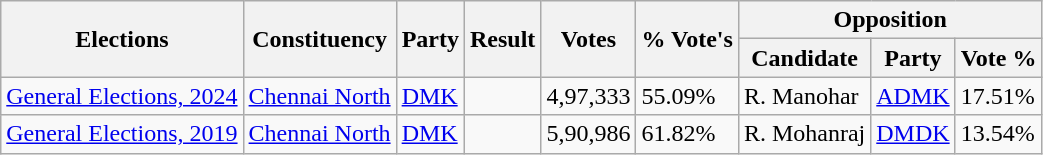<table class="wikitable">
<tr>
<th rowspan="2">Elections</th>
<th rowspan="2">Constituency</th>
<th rowspan="2">Party</th>
<th rowspan="2">Result</th>
<th rowspan="2">Votes</th>
<th rowspan="2">% Vote's</th>
<th colspan="3">Opposition</th>
</tr>
<tr>
<th>Candidate</th>
<th>Party</th>
<th>Vote %</th>
</tr>
<tr>
<td><a href='#'>General Elections, 2024</a></td>
<td><a href='#'>Chennai North</a></td>
<td><a href='#'>DMK</a></td>
<td></td>
<td>4,97,333</td>
<td>55.09%</td>
<td>R. Manohar</td>
<td><a href='#'>ADMK</a></td>
<td>17.51%</td>
</tr>
<tr>
<td><a href='#'>General Elections, 2019</a></td>
<td><a href='#'>Chennai North</a></td>
<td><a href='#'>DMK</a></td>
<td></td>
<td>5,90,986</td>
<td>61.82%</td>
<td>R.  Mohanraj</td>
<td><a href='#'>DMDK</a></td>
<td>13.54%</td>
</tr>
</table>
